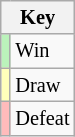<table class="wikitable" style="font-size: 85%">
<tr>
<th colspan="2">Key</th>
</tr>
<tr>
<td bgcolor=#BBF3BB></td>
<td>Win</td>
</tr>
<tr>
<td bgcolor=#FFFFBB></td>
<td>Draw</td>
</tr>
<tr>
<td bgcolor=#FFBBBB></td>
<td>Defeat</td>
</tr>
</table>
